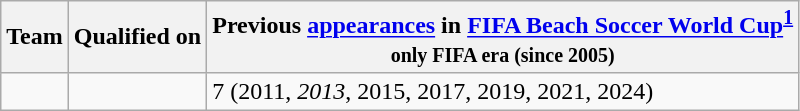<table class="wikitable sortable">
<tr>
<th>Team</th>
<th>Qualified on</th>
<th data-sort-type="number">Previous <a href='#'>appearances</a> in <a href='#'>FIFA Beach Soccer World Cup</a><sup><strong><a href='#'>1</a></strong></sup><br><small>only FIFA era (since 2005)</small></th>
</tr>
<tr>
<td></td>
<td></td>
<td>7 (2011, <em>2013</em>, 2015, 2017, 2019, 2021, 2024)</td>
</tr>
</table>
